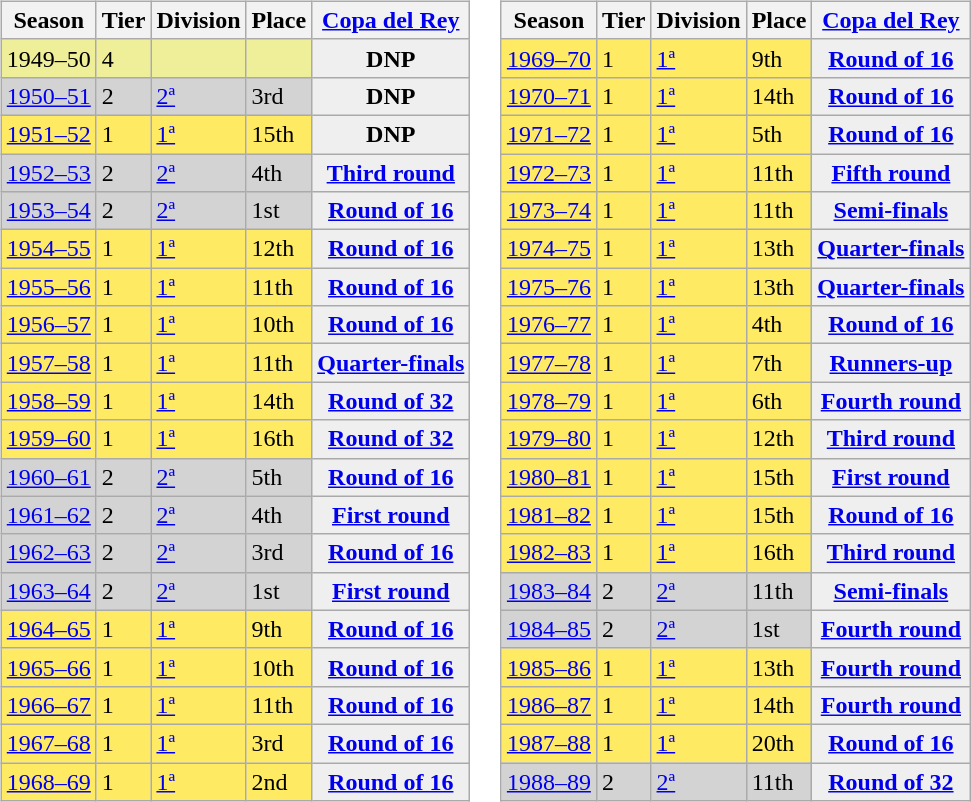<table>
<tr>
<td valign="top" width=0%><br><table class="wikitable">
<tr style="background:#f0f6fa;">
<th>Season</th>
<th>Tier</th>
<th>Division</th>
<th>Place</th>
<th><a href='#'>Copa del Rey</a></th>
</tr>
<tr>
<td style="background:#EFEF99;">1949–50</td>
<td style="background:#EFEF99;">4</td>
<td style="background:#EFEF99;"></td>
<td style="background:#EFEF99;"></td>
<th style="background:#efefef;">DNP</th>
</tr>
<tr>
<td style="background:#D3D3D3;"><a href='#'>1950–51</a></td>
<td style="background:#D3D3D3;">2</td>
<td style="background:#D3D3D3;"><a href='#'>2ª</a></td>
<td style="background:#D3D3D3;">3rd</td>
<th style="background:#efefef;">DNP</th>
</tr>
<tr>
<td style="background:#FFEA64;"><a href='#'>1951–52</a></td>
<td style="background:#FFEA64;">1</td>
<td style="background:#FFEA64;"><a href='#'>1ª</a></td>
<td style="background:#FFEA64;">15th</td>
<th style="background:#efefef;">DNP</th>
</tr>
<tr>
<td style="background:#D3D3D3;"><a href='#'>1952–53</a></td>
<td style="background:#D3D3D3;">2</td>
<td style="background:#D3D3D3;"><a href='#'>2ª</a></td>
<td style="background:#D3D3D3;">4th</td>
<th style="background:#efefef;"><a href='#'>Third round</a></th>
</tr>
<tr>
<td style="background:#D3D3D3;"><a href='#'>1953–54</a></td>
<td style="background:#D3D3D3;">2</td>
<td style="background:#D3D3D3;"><a href='#'>2ª</a></td>
<td style="background:#D3D3D3;">1st</td>
<th style="background:#efefef;"><a href='#'>Round of 16</a></th>
</tr>
<tr>
<td style="background:#FFEA64;"><a href='#'>1954–55</a></td>
<td style="background:#FFEA64;">1</td>
<td style="background:#FFEA64;"><a href='#'>1ª</a></td>
<td style="background:#FFEA64;">12th</td>
<th style="background:#efefef;"><a href='#'>Round of 16</a></th>
</tr>
<tr>
<td style="background:#FFEA64;"><a href='#'>1955–56</a></td>
<td style="background:#FFEA64;">1</td>
<td style="background:#FFEA64;"><a href='#'>1ª</a></td>
<td style="background:#FFEA64;">11th</td>
<th style="background:#efefef;"><a href='#'>Round of 16</a></th>
</tr>
<tr>
<td style="background:#FFEA64;"><a href='#'>1956–57</a></td>
<td style="background:#FFEA64;">1</td>
<td style="background:#FFEA64;"><a href='#'>1ª</a></td>
<td style="background:#FFEA64;">10th</td>
<th style="background:#efefef;"><a href='#'>Round of 16</a></th>
</tr>
<tr>
<td style="background:#FFEA64;"><a href='#'>1957–58</a></td>
<td style="background:#FFEA64;">1</td>
<td style="background:#FFEA64;"><a href='#'>1ª</a></td>
<td style="background:#FFEA64;">11th</td>
<th style="background:#efefef;"><a href='#'>Quarter-finals</a></th>
</tr>
<tr>
<td style="background:#FFEA64;"><a href='#'>1958–59</a></td>
<td style="background:#FFEA64;">1</td>
<td style="background:#FFEA64;"><a href='#'>1ª</a></td>
<td style="background:#FFEA64;">14th</td>
<th style="background:#efefef;"><a href='#'>Round of 32</a></th>
</tr>
<tr>
<td style="background:#FFEA64;"><a href='#'>1959–60</a></td>
<td style="background:#FFEA64;">1</td>
<td style="background:#FFEA64;"><a href='#'>1ª</a></td>
<td style="background:#FFEA64;">16th</td>
<th style="background:#efefef;"><a href='#'>Round of 32</a></th>
</tr>
<tr>
<td style="background:#D3D3D3;"><a href='#'>1960–61</a></td>
<td style="background:#D3D3D3;">2</td>
<td style="background:#D3D3D3;"><a href='#'>2ª</a></td>
<td style="background:#D3D3D3;">5th</td>
<th style="background:#efefef;"><a href='#'>Round of 16</a></th>
</tr>
<tr>
<td style="background:#D3D3D3;"><a href='#'>1961–62</a></td>
<td style="background:#D3D3D3;">2</td>
<td style="background:#D3D3D3;"><a href='#'>2ª</a></td>
<td style="background:#D3D3D3;">4th</td>
<th style="background:#efefef;"><a href='#'>First round</a></th>
</tr>
<tr>
<td style="background:#D3D3D3;"><a href='#'>1962–63</a></td>
<td style="background:#D3D3D3;">2</td>
<td style="background:#D3D3D3;"><a href='#'>2ª</a></td>
<td style="background:#D3D3D3;">3rd</td>
<th style="background:#efefef;"><a href='#'>Round of 16</a></th>
</tr>
<tr>
<td style="background:#D3D3D3;"><a href='#'>1963–64</a></td>
<td style="background:#D3D3D3;">2</td>
<td style="background:#D3D3D3;"><a href='#'>2ª</a></td>
<td style="background:#D3D3D3;">1st</td>
<th style="background:#efefef;"><a href='#'>First round</a></th>
</tr>
<tr>
<td style="background:#FFEA64;"><a href='#'>1964–65</a></td>
<td style="background:#FFEA64;">1</td>
<td style="background:#FFEA64;"><a href='#'>1ª</a></td>
<td style="background:#FFEA64;">9th</td>
<th style="background:#efefef;"><a href='#'>Round of 16</a></th>
</tr>
<tr>
<td style="background:#FFEA64;"><a href='#'>1965–66</a></td>
<td style="background:#FFEA64;">1</td>
<td style="background:#FFEA64;"><a href='#'>1ª</a></td>
<td style="background:#FFEA64;">10th</td>
<th style="background:#efefef;"><a href='#'>Round of 16</a></th>
</tr>
<tr>
<td style="background:#FFEA64;"><a href='#'>1966–67</a></td>
<td style="background:#FFEA64;">1</td>
<td style="background:#FFEA64;"><a href='#'>1ª</a></td>
<td style="background:#FFEA64;">11th</td>
<th style="background:#efefef;"><a href='#'>Round of 16</a></th>
</tr>
<tr>
<td style="background:#FFEA64;"><a href='#'>1967–68</a></td>
<td style="background:#FFEA64;">1</td>
<td style="background:#FFEA64;"><a href='#'>1ª</a></td>
<td style="background:#FFEA64;">3rd</td>
<th style="background:#efefef;"><a href='#'>Round of 16</a></th>
</tr>
<tr>
<td style="background:#FFEA64;"><a href='#'>1968–69</a></td>
<td style="background:#FFEA64;">1</td>
<td style="background:#FFEA64;"><a href='#'>1ª</a></td>
<td style="background:#FFEA64;">2nd</td>
<th style="background:#efefef;"><a href='#'>Round of 16</a></th>
</tr>
</table>
</td>
<td valign="top" width=0%><br><table class="wikitable">
<tr style="background:#f0f6fa;">
<th>Season</th>
<th>Tier</th>
<th>Division</th>
<th>Place</th>
<th><a href='#'>Copa del Rey</a></th>
</tr>
<tr>
<td style="background:#FFEA64;"><a href='#'>1969–70</a></td>
<td style="background:#FFEA64;">1</td>
<td style="background:#FFEA64;"><a href='#'>1ª</a></td>
<td style="background:#FFEA64;">9th</td>
<th style="background:#efefef;"><a href='#'>Round of 16</a></th>
</tr>
<tr>
<td style="background:#FFEA64;"><a href='#'>1970–71</a></td>
<td style="background:#FFEA64;">1</td>
<td style="background:#FFEA64;"><a href='#'>1ª</a></td>
<td style="background:#FFEA64;">14th</td>
<th style="background:#efefef;"><a href='#'>Round of 16</a></th>
</tr>
<tr>
<td style="background:#FFEA64;"><a href='#'>1971–72</a></td>
<td style="background:#FFEA64;">1</td>
<td style="background:#FFEA64;"><a href='#'>1ª</a></td>
<td style="background:#FFEA64;">5th</td>
<th style="background:#efefef;"><a href='#'>Round of 16</a></th>
</tr>
<tr>
<td style="background:#FFEA64;"><a href='#'>1972–73</a></td>
<td style="background:#FFEA64;">1</td>
<td style="background:#FFEA64;"><a href='#'>1ª</a></td>
<td style="background:#FFEA64;">11th</td>
<th style="background:#efefef;"><a href='#'>Fifth round</a></th>
</tr>
<tr>
<td style="background:#FFEA64;"><a href='#'>1973–74</a></td>
<td style="background:#FFEA64;">1</td>
<td style="background:#FFEA64;"><a href='#'>1ª</a></td>
<td style="background:#FFEA64;">11th</td>
<th style="background:#efefef;"><a href='#'>Semi-finals</a></th>
</tr>
<tr>
<td style="background:#FFEA64;"><a href='#'>1974–75</a></td>
<td style="background:#FFEA64;">1</td>
<td style="background:#FFEA64;"><a href='#'>1ª</a></td>
<td style="background:#FFEA64;">13th</td>
<th style="background:#efefef;"><a href='#'>Quarter-finals</a></th>
</tr>
<tr>
<td style="background:#FFEA64;"><a href='#'>1975–76</a></td>
<td style="background:#FFEA64;">1</td>
<td style="background:#FFEA64;"><a href='#'>1ª</a></td>
<td style="background:#FFEA64;">13th</td>
<th style="background:#efefef;"><a href='#'>Quarter-finals</a></th>
</tr>
<tr>
<td style="background:#FFEA64;"><a href='#'>1976–77</a></td>
<td style="background:#FFEA64;">1</td>
<td style="background:#FFEA64;"><a href='#'>1ª</a></td>
<td style="background:#FFEA64;">4th</td>
<th style="background:#efefef;"><a href='#'>Round of 16</a></th>
</tr>
<tr>
<td style="background:#FFEA64;"><a href='#'>1977–78</a></td>
<td style="background:#FFEA64;">1</td>
<td style="background:#FFEA64;"><a href='#'>1ª</a></td>
<td style="background:#FFEA64;">7th</td>
<th style="background:#efefef;"><a href='#'>Runners-up</a></th>
</tr>
<tr>
<td style="background:#FFEA64;"><a href='#'>1978–79</a></td>
<td style="background:#FFEA64;">1</td>
<td style="background:#FFEA64;"><a href='#'>1ª</a></td>
<td style="background:#FFEA64;">6th</td>
<th style="background:#efefef;"><a href='#'>Fourth round</a></th>
</tr>
<tr>
<td style="background:#FFEA64;"><a href='#'>1979–80</a></td>
<td style="background:#FFEA64;">1</td>
<td style="background:#FFEA64;"><a href='#'>1ª</a></td>
<td style="background:#FFEA64;">12th</td>
<th style="background:#efefef;"><a href='#'>Third round</a></th>
</tr>
<tr>
<td style="background:#FFEA64;"><a href='#'>1980–81</a></td>
<td style="background:#FFEA64;">1</td>
<td style="background:#FFEA64;"><a href='#'>1ª</a></td>
<td style="background:#FFEA64;">15th</td>
<th style="background:#efefef;"><a href='#'>First round</a></th>
</tr>
<tr>
<td style="background:#FFEA64;"><a href='#'>1981–82</a></td>
<td style="background:#FFEA64;">1</td>
<td style="background:#FFEA64;"><a href='#'>1ª</a></td>
<td style="background:#FFEA64;">15th</td>
<th style="background:#efefef;"><a href='#'>Round of 16</a></th>
</tr>
<tr>
<td style="background:#FFEA64;"><a href='#'>1982–83</a></td>
<td style="background:#FFEA64;">1</td>
<td style="background:#FFEA64;"><a href='#'>1ª</a></td>
<td style="background:#FFEA64;">16th</td>
<th style="background:#efefef;"><a href='#'>Third round</a></th>
</tr>
<tr>
<td style="background:#D3D3D3;"><a href='#'>1983–84</a></td>
<td style="background:#D3D3D3;">2</td>
<td style="background:#D3D3D3;"><a href='#'>2ª</a></td>
<td style="background:#D3D3D3;">11th</td>
<th style="background:#efefef;"><a href='#'>Semi-finals</a></th>
</tr>
<tr>
<td style="background:#D3D3D3;"><a href='#'>1984–85</a></td>
<td style="background:#D3D3D3;">2</td>
<td style="background:#D3D3D3;"><a href='#'>2ª</a></td>
<td style="background:#D3D3D3;">1st</td>
<th style="background:#efefef;"><a href='#'>Fourth round</a></th>
</tr>
<tr>
<td style="background:#FFEA64;"><a href='#'>1985–86</a></td>
<td style="background:#FFEA64;">1</td>
<td style="background:#FFEA64;"><a href='#'>1ª</a></td>
<td style="background:#FFEA64;">13th</td>
<th style="background:#efefef;"><a href='#'>Fourth round</a></th>
</tr>
<tr>
<td style="background:#FFEA64;"><a href='#'>1986–87</a></td>
<td style="background:#FFEA64;">1</td>
<td style="background:#FFEA64;"><a href='#'>1ª</a></td>
<td style="background:#FFEA64;">14th</td>
<th style="background:#efefef;"><a href='#'>Fourth round</a></th>
</tr>
<tr>
<td style="background:#FFEA64;"><a href='#'>1987–88</a></td>
<td style="background:#FFEA64;">1</td>
<td style="background:#FFEA64;"><a href='#'>1ª</a></td>
<td style="background:#FFEA64;">20th</td>
<th style="background:#efefef;"><a href='#'>Round of 16</a></th>
</tr>
<tr>
<td style="background:#D3D3D3;"><a href='#'>1988–89</a></td>
<td style="background:#D3D3D3;">2</td>
<td style="background:#D3D3D3;"><a href='#'>2ª</a></td>
<td style="background:#D3D3D3;">11th</td>
<th style="background:#efefef;"><a href='#'>Round of 32</a></th>
</tr>
</table>
</td>
</tr>
</table>
